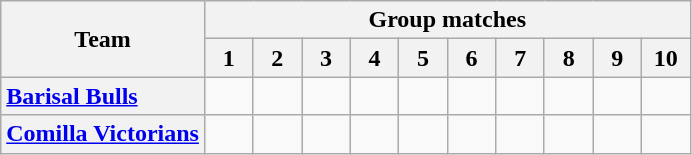<table class="wikitable">
<tr>
<th rowspan="2">Team</th>
<th colspan="14"><span>Group matches</span></th>
</tr>
<tr>
<th width=25>1</th>
<th width=25>2</th>
<th width=25>3</th>
<th width=25>4</th>
<th width=25>5</th>
<th width=25>6</th>
<th width=25>7</th>
<th width=25>8</th>
<th width=25>9</th>
<th width=25>10</th>
</tr>
<tr>
<th style="text-align:left"><a href='#'>Barisal Bulls</a></th>
<td></td>
<td></td>
<td></td>
<td></td>
<td></td>
<td></td>
<td></td>
<td></td>
<td></td>
<td></td>
</tr>
<tr>
<th style="text-align:left"><a href='#'>Comilla Victorians</a></th>
<td></td>
<td></td>
<td></td>
<td></td>
<td></td>
<td></td>
<td></td>
<td></td>
<td></td>
<td></td>
</tr>
</table>
